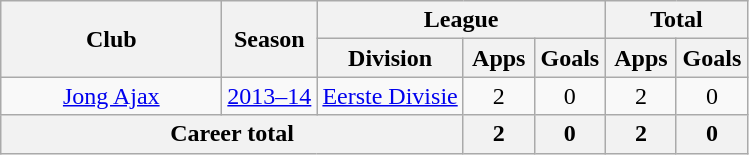<table class="wikitable" style="text-align:center">
<tr>
<th rowspan=2 width=140>Club</th>
<th rowspan=2>Season</th>
<th colspan=3>League</th>
<th colspan=2>Total</th>
</tr>
<tr>
<th>Division</th>
<th width=40>Apps</th>
<th width=40>Goals</th>
<th width=40>Apps</th>
<th width=40>Goals</th>
</tr>
<tr>
<td><a href='#'>Jong Ajax</a></td>
<td><a href='#'>2013–14</a></td>
<td><a href='#'>Eerste Divisie</a></td>
<td>2</td>
<td>0</td>
<td>2</td>
<td>0</td>
</tr>
<tr>
<th colspan=3>Career total</th>
<th>2</th>
<th>0</th>
<th>2</th>
<th>0</th>
</tr>
</table>
